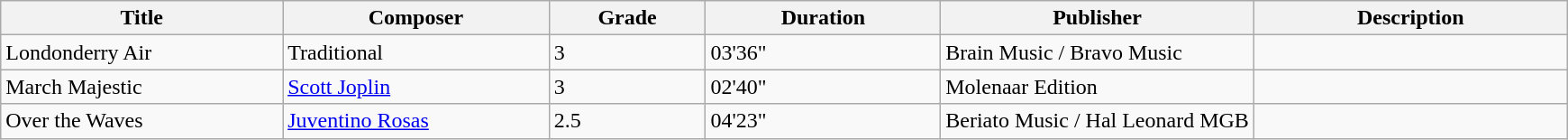<table class="wikitable sortable">
<tr>
<th width=18%>Title</th>
<th width=17%>Composer</th>
<th width=10%>Grade</th>
<th width=15%>Duration</th>
<th width=20%>Publisher</th>
<th width=20%>Description</th>
</tr>
<tr>
<td>Londonderry Air</td>
<td>Traditional</td>
<td>3</td>
<td>03'36"</td>
<td>Brain Music / Bravo Music</td>
<td></td>
</tr>
<tr>
<td>March Majestic</td>
<td><a href='#'>Scott Joplin</a></td>
<td>3</td>
<td>02'40"</td>
<td>Molenaar Edition</td>
<td></td>
</tr>
<tr>
<td>Over the Waves</td>
<td><a href='#'>Juventino Rosas</a></td>
<td>2.5</td>
<td>04'23"</td>
<td>Beriato Music / Hal Leonard MGB</td>
<td></td>
</tr>
</table>
